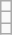<table class="wikitable">
<tr>
<td></td>
</tr>
<tr>
<td></td>
</tr>
<tr>
<td></td>
</tr>
</table>
